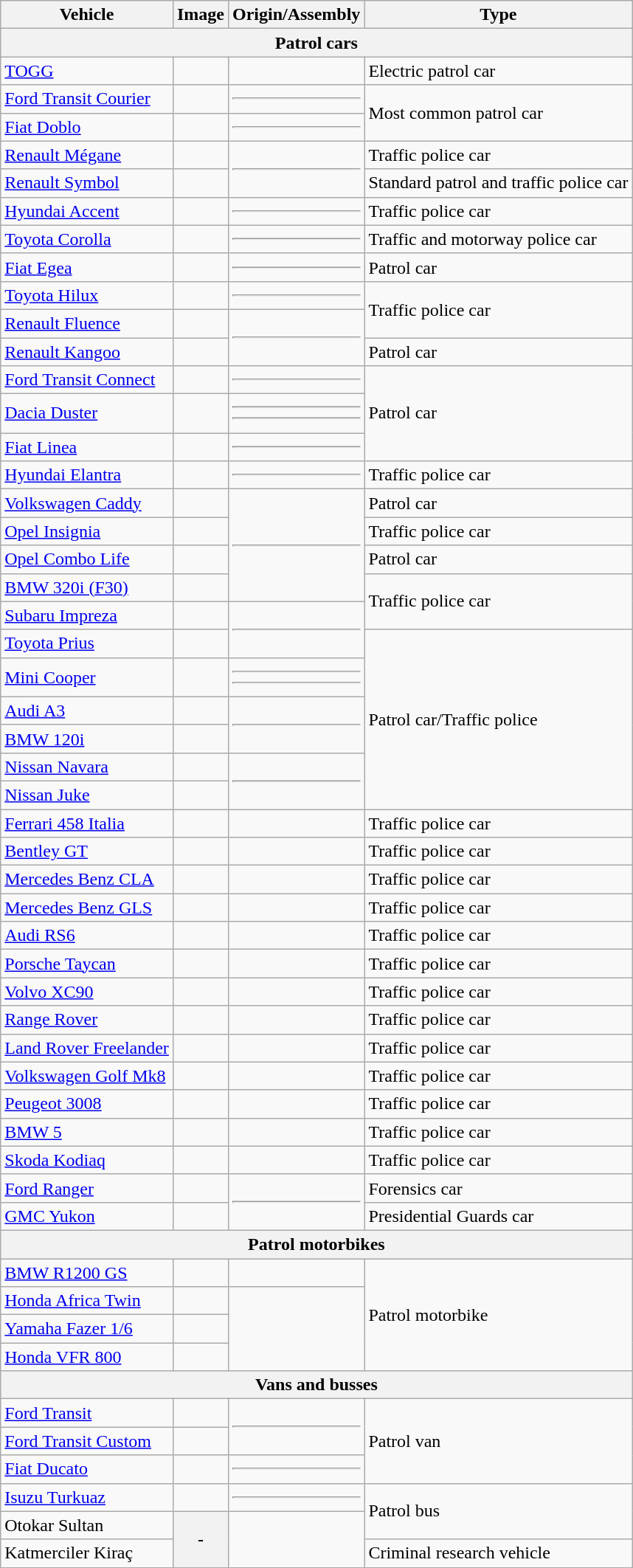<table class="wikitable">
<tr>
<th>Vehicle</th>
<th>Image</th>
<th>Origin/Assembly</th>
<th>Type</th>
</tr>
<tr>
<th colspan="4">Patrol cars</th>
</tr>
<tr>
<td><a href='#'>TOGG</a></td>
<td></td>
<td></td>
<td>Electric patrol car</td>
</tr>
<tr>
<td><a href='#'>Ford Transit Courier</a></td>
<td></td>
<td><hr></td>
<td rowspan="2">Most common patrol car</td>
</tr>
<tr>
<td><a href='#'>Fiat Doblo</a></td>
<td></td>
<td><hr></td>
</tr>
<tr>
<td><a href='#'>Renault Mégane</a></td>
<td></td>
<td rowspan="2"><hr></td>
<td>Traffic police car</td>
</tr>
<tr>
<td><a href='#'>Renault Symbol</a></td>
<td></td>
<td>Standard patrol and traffic police car</td>
</tr>
<tr>
<td><a href='#'>Hyundai Accent</a></td>
<td></td>
<td><hr></td>
<td>Traffic police car</td>
</tr>
<tr>
<td><a href='#'>Toyota Corolla</a></td>
<td></td>
<td><hr></td>
<td>Traffic and motorway police car</td>
</tr>
<tr>
<td><a href='#'>Fiat Egea</a></td>
<td></td>
<td><hr></td>
<td>Patrol car</td>
</tr>
<tr>
<td><a href='#'>Toyota Hilux</a></td>
<td></td>
<td><hr></td>
<td rowspan="2">Traffic police car</td>
</tr>
<tr>
<td><a href='#'>Renault Fluence</a></td>
<td></td>
<td rowspan="2"><hr></td>
</tr>
<tr>
<td><a href='#'>Renault Kangoo</a></td>
<td></td>
<td>Patrol car</td>
</tr>
<tr>
<td><a href='#'>Ford Transit Connect</a></td>
<td></td>
<td><hr></td>
<td rowspan="3">Patrol car</td>
</tr>
<tr>
<td><a href='#'>Dacia Duster</a></td>
<td></td>
<td><hr><hr></td>
</tr>
<tr>
<td><a href='#'>Fiat Linea</a></td>
<td></td>
<td><hr></td>
</tr>
<tr>
<td><a href='#'>Hyundai Elantra</a></td>
<td></td>
<td><hr></td>
<td>Traffic police car</td>
</tr>
<tr>
<td><a href='#'>Volkswagen Caddy</a></td>
<td></td>
<td rowspan="4"><hr></td>
<td>Patrol car</td>
</tr>
<tr>
<td><a href='#'>Opel Insignia</a></td>
<td></td>
<td>Traffic police car</td>
</tr>
<tr>
<td><a href='#'>Opel Combo Life</a></td>
<td></td>
<td>Patrol car</td>
</tr>
<tr>
<td><a href='#'>BMW 320i (F30)</a></td>
<td></td>
<td rowspan="2">Traffic police car</td>
</tr>
<tr>
<td><a href='#'>Subaru Impreza</a></td>
<td></td>
<td rowspan="2"><hr></td>
</tr>
<tr>
<td><a href='#'>Toyota Prius</a></td>
<td></td>
<td rowspan="6">Patrol car/Traffic police</td>
</tr>
<tr>
<td><a href='#'>Mini Cooper</a></td>
<td></td>
<td><hr><hr></td>
</tr>
<tr>
<td><a href='#'>Audi A3</a></td>
<td></td>
<td rowspan="2"><hr></td>
</tr>
<tr>
<td><a href='#'>BMW 120i</a></td>
<td></td>
</tr>
<tr>
<td><a href='#'>Nissan Navara</a></td>
<td></td>
<td rowspan="2"><hr></td>
</tr>
<tr>
<td><a href='#'>Nissan Juke</a></td>
<td></td>
</tr>
<tr>
<td><a href='#'>Ferrari 458 Italia</a></td>
<td></td>
<td></td>
<td>Traffic police car</td>
</tr>
<tr>
<td><a href='#'>Bentley GT</a></td>
<td></td>
<td></td>
<td>Traffic police car</td>
</tr>
<tr>
<td><a href='#'>Mercedes Benz CLA</a></td>
<td></td>
<td></td>
<td>Traffic police car</td>
</tr>
<tr>
<td><a href='#'>Mercedes Benz GLS</a></td>
<td></td>
<td></td>
<td>Traffic police car</td>
</tr>
<tr>
<td><a href='#'>Audi RS6</a></td>
<td></td>
<td></td>
<td>Traffic police car</td>
</tr>
<tr>
<td><a href='#'>Porsche Taycan</a></td>
<td></td>
<td></td>
<td>Traffic police car</td>
</tr>
<tr>
<td><a href='#'>Volvo XC90</a></td>
<td></td>
<td></td>
<td>Traffic police car</td>
</tr>
<tr>
<td><a href='#'>Range Rover</a></td>
<td></td>
<td></td>
<td>Traffic police car</td>
</tr>
<tr>
<td><a href='#'>Land Rover Freelander</a></td>
<td></td>
<td></td>
<td>Traffic police car</td>
</tr>
<tr>
<td><a href='#'>Volkswagen Golf Mk8</a></td>
<td></td>
<td></td>
<td>Traffic police car</td>
</tr>
<tr>
<td><a href='#'>Peugeot 3008</a></td>
<td></td>
<td></td>
<td>Traffic police car</td>
</tr>
<tr>
<td><a href='#'>BMW 5</a></td>
<td></td>
<td></td>
<td>Traffic police car</td>
</tr>
<tr>
<td><a href='#'>Skoda Kodiaq</a></td>
<td></td>
<td></td>
<td>Traffic police car</td>
</tr>
<tr>
<td><a href='#'>Ford Ranger</a></td>
<td></td>
<td rowspan="2"><hr></td>
<td>Forensics car</td>
</tr>
<tr>
<td><a href='#'>GMC Yukon</a></td>
<td></td>
<td>Presidential Guards car</td>
</tr>
<tr>
<th colspan="4">Patrol motorbikes</th>
</tr>
<tr>
<td><a href='#'>BMW R1200 GS</a></td>
<td></td>
<td></td>
<td rowspan="4">Patrol motorbike</td>
</tr>
<tr>
<td><a href='#'>Honda Africa Twin</a></td>
<td></td>
<td rowspan="3"></td>
</tr>
<tr>
<td><a href='#'>Yamaha Fazer 1/6</a></td>
<td></td>
</tr>
<tr>
<td><a href='#'>Honda VFR 800</a></td>
<td></td>
</tr>
<tr>
<th colspan="4">Vans and busses</th>
</tr>
<tr>
<td><a href='#'>Ford Transit</a></td>
<td></td>
<td rowspan="2"><hr></td>
<td rowspan="3">Patrol van</td>
</tr>
<tr>
<td><a href='#'>Ford Transit Custom</a></td>
<td></td>
</tr>
<tr>
<td><a href='#'>Fiat Ducato</a></td>
<td></td>
<td><hr></td>
</tr>
<tr>
<td><a href='#'>Isuzu Turkuaz</a></td>
<td></td>
<td><hr></td>
<td rowspan="2">Patrol bus</td>
</tr>
<tr>
<td>Otokar Sultan</td>
<th rowspan="2">-</th>
<td rowspan="2"></td>
</tr>
<tr>
<td>Katmerciler Kiraç</td>
<td>Criminal research vehicle</td>
</tr>
</table>
